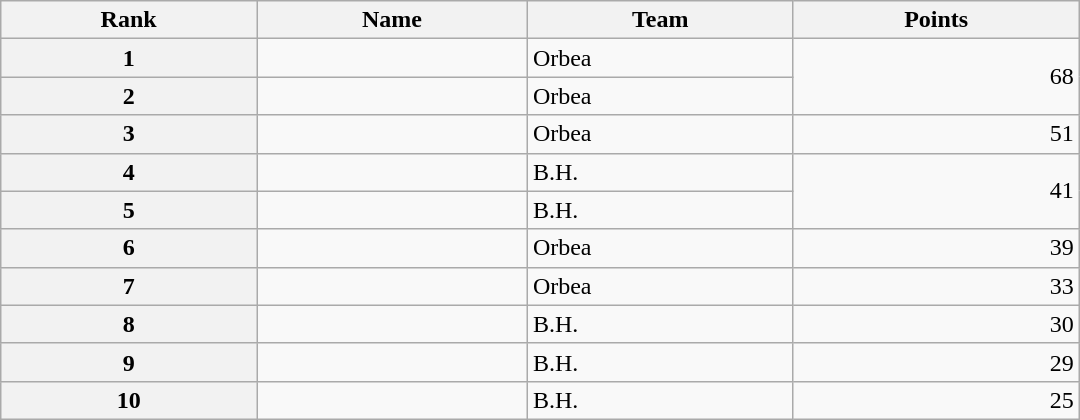<table class="wikitable" style="width:45em;margin-bottom:0;">
<tr>
<th>Rank</th>
<th>Name</th>
<th>Team</th>
<th>Points</th>
</tr>
<tr>
<th style="text-align:center">1</th>
<td></td>
<td>Orbea</td>
<td align="right" rowspan="2">68</td>
</tr>
<tr>
<th style="text-align:center">2</th>
<td></td>
<td>Orbea</td>
</tr>
<tr>
<th style="text-align:center">3</th>
<td></td>
<td>Orbea</td>
<td align="right">51</td>
</tr>
<tr>
<th style="text-align:center">4</th>
<td></td>
<td>B.H.</td>
<td align="right" rowspan="2">41</td>
</tr>
<tr>
<th style="text-align:center">5</th>
<td></td>
<td>B.H.</td>
</tr>
<tr>
<th style="text-align:center">6</th>
<td></td>
<td>Orbea</td>
<td align="right">39</td>
</tr>
<tr>
<th style="text-align:center">7</th>
<td></td>
<td>Orbea</td>
<td align="right">33</td>
</tr>
<tr>
<th style="text-align:center">8</th>
<td></td>
<td>B.H.</td>
<td align="right">30</td>
</tr>
<tr>
<th style="text-align:center">9</th>
<td></td>
<td>B.H.</td>
<td align="right">29</td>
</tr>
<tr>
<th style="text-align:center">10</th>
<td></td>
<td>B.H.</td>
<td align="right">25</td>
</tr>
</table>
